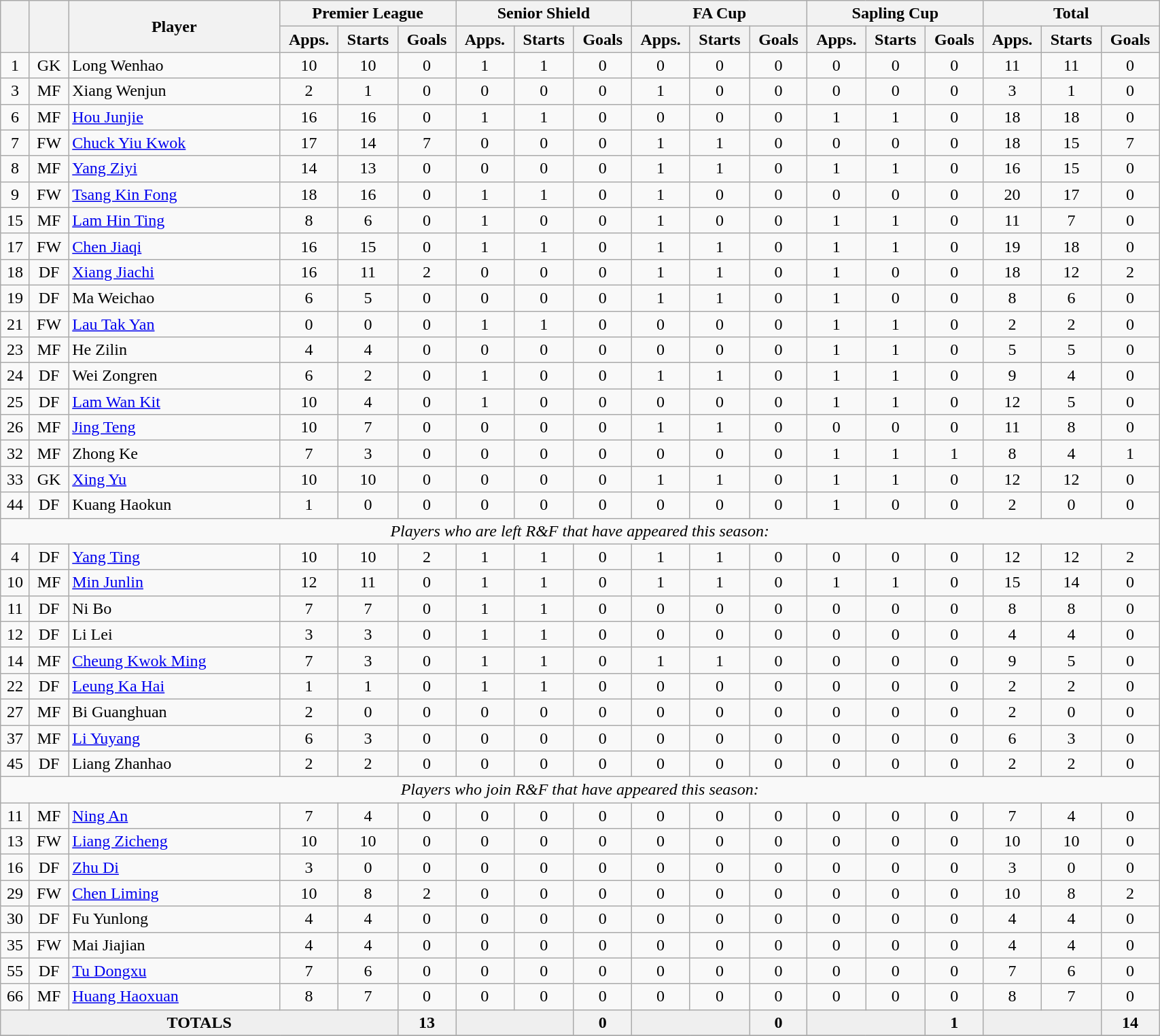<table class="wikitable" style="text-align:center" width=90%>
<tr>
<th rowspan=2></th>
<th rowspan=2></th>
<th rowspan=2 width="200">Player</th>
<th colspan=3 width="100">Premier League</th>
<th colspan=3 width="100">Senior Shield</th>
<th colspan=3 width="100">FA Cup</th>
<th colspan=3 width="100">Sapling Cup</th>
<th colspan=3 width="100">Total</th>
</tr>
<tr>
<th>Apps.</th>
<th>Starts</th>
<th>Goals</th>
<th>Apps.</th>
<th>Starts</th>
<th>Goals</th>
<th>Apps.</th>
<th>Starts</th>
<th>Goals</th>
<th>Apps.</th>
<th>Starts</th>
<th>Goals</th>
<th>Apps.</th>
<th>Starts</th>
<th>Goals</th>
</tr>
<tr>
<td>1</td>
<td>GK</td>
<td align="left"> Long Wenhao</td>
<td>10</td>
<td>10</td>
<td>0</td>
<td>1</td>
<td>1</td>
<td>0</td>
<td>0</td>
<td>0</td>
<td>0</td>
<td>0</td>
<td>0</td>
<td>0</td>
<td>11</td>
<td>11</td>
<td>0</td>
</tr>
<tr>
<td>3</td>
<td>MF</td>
<td align="left"> Xiang Wenjun</td>
<td>2</td>
<td>1</td>
<td>0</td>
<td>0</td>
<td>0</td>
<td>0</td>
<td>1</td>
<td>0</td>
<td>0</td>
<td>0</td>
<td>0</td>
<td>0</td>
<td>3</td>
<td>1</td>
<td>0</td>
</tr>
<tr>
<td>6</td>
<td>MF</td>
<td align="left"> <a href='#'>Hou Junjie</a></td>
<td>16</td>
<td>16</td>
<td>0</td>
<td>1</td>
<td>1</td>
<td>0</td>
<td>0</td>
<td>0</td>
<td>0</td>
<td>1</td>
<td>1</td>
<td>0</td>
<td>18</td>
<td>18</td>
<td>0</td>
</tr>
<tr>
<td>7</td>
<td>FW</td>
<td align="left"> <a href='#'>Chuck Yiu Kwok</a></td>
<td>17</td>
<td>14</td>
<td>7</td>
<td>0</td>
<td>0</td>
<td>0</td>
<td>1</td>
<td>1</td>
<td>0</td>
<td>0</td>
<td>0</td>
<td>0</td>
<td>18</td>
<td>15</td>
<td>7</td>
</tr>
<tr>
<td>8</td>
<td>MF</td>
<td align="left"> <a href='#'>Yang Ziyi</a></td>
<td>14</td>
<td>13</td>
<td>0</td>
<td>0</td>
<td>0</td>
<td>0</td>
<td>1</td>
<td>1</td>
<td>0</td>
<td>1</td>
<td>1</td>
<td>0</td>
<td>16</td>
<td>15</td>
<td>0</td>
</tr>
<tr>
<td>9</td>
<td>FW</td>
<td align="left"> <a href='#'>Tsang Kin Fong</a></td>
<td>18</td>
<td>16</td>
<td>0</td>
<td>1</td>
<td>1</td>
<td>0</td>
<td>1</td>
<td>0</td>
<td>0</td>
<td>0</td>
<td>0</td>
<td>0</td>
<td>20</td>
<td>17</td>
<td>0</td>
</tr>
<tr>
<td>15</td>
<td>MF</td>
<td align="left"> <a href='#'>Lam Hin Ting</a></td>
<td>8</td>
<td>6</td>
<td>0</td>
<td>1</td>
<td>0</td>
<td>0</td>
<td>1</td>
<td>0</td>
<td>0</td>
<td>1</td>
<td>1</td>
<td>0</td>
<td>11</td>
<td>7</td>
<td>0</td>
</tr>
<tr>
<td>17</td>
<td>FW</td>
<td align="left"> <a href='#'>Chen Jiaqi</a></td>
<td>16</td>
<td>15</td>
<td>0</td>
<td>1</td>
<td>1</td>
<td>0</td>
<td>1</td>
<td>1</td>
<td>0</td>
<td>1</td>
<td>1</td>
<td>0</td>
<td>19</td>
<td>18</td>
<td>0</td>
</tr>
<tr>
<td>18</td>
<td>DF</td>
<td align="left"> <a href='#'>Xiang Jiachi</a></td>
<td>16</td>
<td>11</td>
<td>2</td>
<td>0</td>
<td>0</td>
<td>0</td>
<td>1</td>
<td>1</td>
<td>0</td>
<td>1</td>
<td>0</td>
<td>0</td>
<td>18</td>
<td>12</td>
<td>2</td>
</tr>
<tr>
<td>19</td>
<td>DF</td>
<td align="left"> Ma Weichao</td>
<td>6</td>
<td>5</td>
<td>0</td>
<td>0</td>
<td>0</td>
<td>0</td>
<td>1</td>
<td>1</td>
<td>0</td>
<td>1</td>
<td>0</td>
<td>0</td>
<td>8</td>
<td>6</td>
<td>0</td>
</tr>
<tr>
<td>21</td>
<td>FW</td>
<td align="left"> <a href='#'>Lau Tak Yan</a></td>
<td>0</td>
<td>0</td>
<td>0</td>
<td>1</td>
<td>1</td>
<td>0</td>
<td>0</td>
<td>0</td>
<td>0</td>
<td>1</td>
<td>1</td>
<td>0</td>
<td>2</td>
<td>2</td>
<td>0</td>
</tr>
<tr>
<td>23</td>
<td>MF</td>
<td align="left"> He Zilin</td>
<td>4</td>
<td>4</td>
<td>0</td>
<td>0</td>
<td>0</td>
<td>0</td>
<td>0</td>
<td>0</td>
<td>0</td>
<td>1</td>
<td>1</td>
<td>0</td>
<td>5</td>
<td>5</td>
<td>0</td>
</tr>
<tr>
<td>24</td>
<td>DF</td>
<td align="left"> Wei Zongren</td>
<td>6</td>
<td>2</td>
<td>0</td>
<td>1</td>
<td>0</td>
<td>0</td>
<td>1</td>
<td>1</td>
<td>0</td>
<td>1</td>
<td>1</td>
<td>0</td>
<td>9</td>
<td>4</td>
<td>0</td>
</tr>
<tr>
<td>25</td>
<td>DF</td>
<td align="left"> <a href='#'>Lam Wan Kit</a></td>
<td>10</td>
<td>4</td>
<td>0</td>
<td>1</td>
<td>0</td>
<td>0</td>
<td>0</td>
<td>0</td>
<td>0</td>
<td>1</td>
<td>1</td>
<td>0</td>
<td>12</td>
<td>5</td>
<td>0</td>
</tr>
<tr>
<td>26</td>
<td>MF</td>
<td align="left"> <a href='#'>Jing Teng</a></td>
<td>10</td>
<td>7</td>
<td>0</td>
<td>0</td>
<td>0</td>
<td>0</td>
<td>1</td>
<td>1</td>
<td>0</td>
<td>0</td>
<td>0</td>
<td>0</td>
<td>11</td>
<td>8</td>
<td>0</td>
</tr>
<tr>
<td>32</td>
<td>MF</td>
<td align="left"> Zhong Ke</td>
<td>7</td>
<td>3</td>
<td>0</td>
<td>0</td>
<td>0</td>
<td>0</td>
<td>0</td>
<td>0</td>
<td>0</td>
<td>1</td>
<td>1</td>
<td>1</td>
<td>8</td>
<td>4</td>
<td>1</td>
</tr>
<tr>
<td>33</td>
<td>GK</td>
<td align="left"> <a href='#'>Xing Yu</a></td>
<td>10</td>
<td>10</td>
<td>0</td>
<td>0</td>
<td>0</td>
<td>0</td>
<td>1</td>
<td>1</td>
<td>0</td>
<td>1</td>
<td>1</td>
<td>0</td>
<td>12</td>
<td>12</td>
<td>0</td>
</tr>
<tr>
<td>44</td>
<td>DF</td>
<td align="left"> Kuang Haokun</td>
<td>1</td>
<td>0</td>
<td>0</td>
<td>0</td>
<td>0</td>
<td>0</td>
<td>0</td>
<td>0</td>
<td>0</td>
<td>1</td>
<td>0</td>
<td>0</td>
<td>2</td>
<td>0</td>
<td>0</td>
</tr>
<tr>
<td colspan="18"><em>Players who are left R&F that have appeared this season:</em></td>
</tr>
<tr>
<td>4</td>
<td>DF</td>
<td align="left"> <a href='#'>Yang Ting</a></td>
<td>10</td>
<td>10</td>
<td>2</td>
<td>1</td>
<td>1</td>
<td>0</td>
<td>1</td>
<td>1</td>
<td>0</td>
<td>0</td>
<td>0</td>
<td>0</td>
<td>12</td>
<td>12</td>
<td>2</td>
</tr>
<tr>
<td>10</td>
<td>MF</td>
<td align="left"> <a href='#'>Min Junlin</a></td>
<td>12</td>
<td>11</td>
<td>0</td>
<td>1</td>
<td>1</td>
<td>0</td>
<td>1</td>
<td>1</td>
<td>0</td>
<td>1</td>
<td>1</td>
<td>0</td>
<td>15</td>
<td>14</td>
<td>0</td>
</tr>
<tr>
<td>11</td>
<td>DF</td>
<td align="left"> Ni Bo</td>
<td>7</td>
<td>7</td>
<td>0</td>
<td>1</td>
<td>1</td>
<td>0</td>
<td>0</td>
<td>0</td>
<td>0</td>
<td>0</td>
<td>0</td>
<td>0</td>
<td>8</td>
<td>8</td>
<td>0</td>
</tr>
<tr>
<td>12</td>
<td>DF</td>
<td align="left"> Li Lei</td>
<td>3</td>
<td>3</td>
<td>0</td>
<td>1</td>
<td>1</td>
<td>0</td>
<td>0</td>
<td>0</td>
<td>0</td>
<td>0</td>
<td>0</td>
<td>0</td>
<td>4</td>
<td>4</td>
<td>0</td>
</tr>
<tr>
<td>14</td>
<td>MF</td>
<td align="left"> <a href='#'>Cheung Kwok Ming</a></td>
<td>7</td>
<td>3</td>
<td>0</td>
<td>1</td>
<td>1</td>
<td>0</td>
<td>1</td>
<td>1</td>
<td>0</td>
<td>0</td>
<td>0</td>
<td>0</td>
<td>9</td>
<td>5</td>
<td>0</td>
</tr>
<tr>
<td>22</td>
<td>DF</td>
<td align="left"> <a href='#'>Leung Ka Hai</a></td>
<td>1</td>
<td>1</td>
<td>0</td>
<td>1</td>
<td>1</td>
<td>0</td>
<td>0</td>
<td>0</td>
<td>0</td>
<td>0</td>
<td>0</td>
<td>0</td>
<td>2</td>
<td>2</td>
<td>0</td>
</tr>
<tr>
<td>27</td>
<td>MF</td>
<td align="left"> Bi Guanghuan</td>
<td>2</td>
<td>0</td>
<td>0</td>
<td>0</td>
<td>0</td>
<td>0</td>
<td>0</td>
<td>0</td>
<td>0</td>
<td>0</td>
<td>0</td>
<td>0</td>
<td>2</td>
<td>0</td>
<td>0</td>
</tr>
<tr>
<td>37</td>
<td>MF</td>
<td align="left"> <a href='#'>Li Yuyang</a></td>
<td>6</td>
<td>3</td>
<td>0</td>
<td>0</td>
<td>0</td>
<td>0</td>
<td>0</td>
<td>0</td>
<td>0</td>
<td>0</td>
<td>0</td>
<td>0</td>
<td>6</td>
<td>3</td>
<td>0</td>
</tr>
<tr>
<td>45</td>
<td>DF</td>
<td align="left"> Liang Zhanhao</td>
<td>2</td>
<td>2</td>
<td>0</td>
<td>0</td>
<td>0</td>
<td>0</td>
<td>0</td>
<td>0</td>
<td>0</td>
<td>0</td>
<td>0</td>
<td>0</td>
<td>2</td>
<td>2</td>
<td>0</td>
</tr>
<tr>
<td colspan="18"><em>Players who join R&F that have appeared this season:</em></td>
</tr>
<tr>
<td>11</td>
<td>MF</td>
<td align="left"> <a href='#'>Ning An</a></td>
<td>7</td>
<td>4</td>
<td>0</td>
<td>0</td>
<td>0</td>
<td>0</td>
<td>0</td>
<td>0</td>
<td>0</td>
<td>0</td>
<td>0</td>
<td>0</td>
<td>7</td>
<td>4</td>
<td>0</td>
</tr>
<tr>
<td>13</td>
<td>FW</td>
<td align="left"> <a href='#'>Liang Zicheng</a></td>
<td>10</td>
<td>10</td>
<td>0</td>
<td>0</td>
<td>0</td>
<td>0</td>
<td>0</td>
<td>0</td>
<td>0</td>
<td>0</td>
<td>0</td>
<td>0</td>
<td>10</td>
<td>10</td>
<td>0</td>
</tr>
<tr>
<td>16</td>
<td>DF</td>
<td align="left"> <a href='#'>Zhu Di</a></td>
<td>3</td>
<td>0</td>
<td>0</td>
<td>0</td>
<td>0</td>
<td>0</td>
<td>0</td>
<td>0</td>
<td>0</td>
<td>0</td>
<td>0</td>
<td>0</td>
<td>3</td>
<td>0</td>
<td>0</td>
</tr>
<tr>
<td>29</td>
<td>FW</td>
<td align="left"> <a href='#'>Chen Liming</a></td>
<td>10</td>
<td>8</td>
<td>2</td>
<td>0</td>
<td>0</td>
<td>0</td>
<td>0</td>
<td>0</td>
<td>0</td>
<td>0</td>
<td>0</td>
<td>0</td>
<td>10</td>
<td>8</td>
<td>2</td>
</tr>
<tr>
<td>30</td>
<td>DF</td>
<td align="left"> Fu Yunlong</td>
<td>4</td>
<td>4</td>
<td>0</td>
<td>0</td>
<td>0</td>
<td>0</td>
<td>0</td>
<td>0</td>
<td>0</td>
<td>0</td>
<td>0</td>
<td>0</td>
<td>4</td>
<td>4</td>
<td>0</td>
</tr>
<tr>
<td>35</td>
<td>FW</td>
<td align="left"> Mai Jiajian</td>
<td>4</td>
<td>4</td>
<td>0</td>
<td>0</td>
<td>0</td>
<td>0</td>
<td>0</td>
<td>0</td>
<td>0</td>
<td>0</td>
<td>0</td>
<td>0</td>
<td>4</td>
<td>4</td>
<td>0</td>
</tr>
<tr>
<td>55</td>
<td>DF</td>
<td align="left"> <a href='#'>Tu Dongxu</a></td>
<td>7</td>
<td>6</td>
<td>0</td>
<td>0</td>
<td>0</td>
<td>0</td>
<td>0</td>
<td>0</td>
<td>0</td>
<td>0</td>
<td>0</td>
<td>0</td>
<td>7</td>
<td>6</td>
<td>0</td>
</tr>
<tr>
<td>66</td>
<td>MF</td>
<td align="left"> <a href='#'>Huang Haoxuan</a></td>
<td>8</td>
<td>7</td>
<td>0</td>
<td>0</td>
<td>0</td>
<td>0</td>
<td>0</td>
<td>0</td>
<td>0</td>
<td>0</td>
<td>0</td>
<td>0</td>
<td>8</td>
<td>7</td>
<td>0</td>
</tr>
<tr>
<td ! colspan=5 style="background: #efefef; text-align: center;"><strong>TOTALS</strong></td>
<th>13</th>
<td ! colspan=2 style="background: #efefef; text-align: center;"></td>
<th>0</th>
<td ! colspan=2 style="background: #efefef; text-align: center;"></td>
<th>0</th>
<td ! colspan=2 style="background: #efefef; text-align: center;"></td>
<th>1</th>
<td ! colspan=2 style="background: #efefef; text-align: center;"></td>
<th>14</th>
</tr>
<tr>
</tr>
</table>
